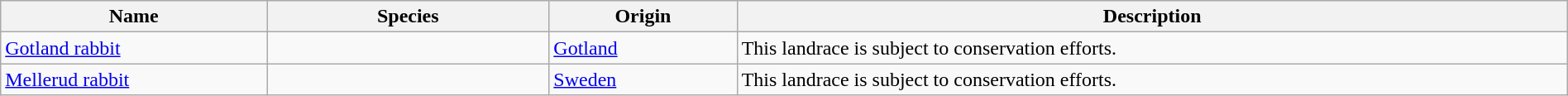<table class="wikitable sortable" style="width:100%; height:auto;">
<tr>
<th style="width:17%;">Name</th>
<th style="width:18%;">Species</th>
<th style="width:12%;">Origin</th>
<th style="width:53%;" class="unsortable">Description</th>
</tr>
<tr>
<td><a href='#'>Gotland rabbit</a></td>
<td></td>
<td><a href='#'>Gotland</a></td>
<td>This landrace is subject to conservation efforts.</td>
</tr>
<tr>
<td><a href='#'>Mellerud rabbit</a></td>
<td></td>
<td><a href='#'>Sweden</a></td>
<td>This landrace is subject to conservation efforts.</td>
</tr>
</table>
